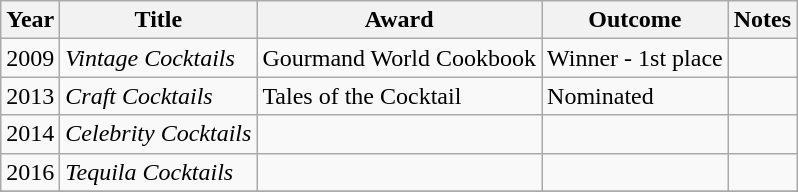<table class="wikitable sortable">
<tr>
<th>Year</th>
<th>Title</th>
<th>Award</th>
<th>Outcome</th>
<th class="unsortable">Notes</th>
</tr>
<tr>
<td>2009</td>
<td><em>Vintage Cocktails</em></td>
<td>Gourmand World Cookbook</td>
<td>Winner - 1st place</td>
<td></td>
</tr>
<tr>
<td>2013</td>
<td><em>Craft Cocktails</em></td>
<td>Tales of the Cocktail</td>
<td>Nominated</td>
<td></td>
</tr>
<tr>
<td>2014</td>
<td><em>Celebrity Cocktails</em></td>
<td></td>
<td></td>
<td></td>
</tr>
<tr>
<td>2016</td>
<td><em>Tequila Cocktails</em></td>
<td></td>
<td></td>
<td></td>
</tr>
<tr>
</tr>
</table>
